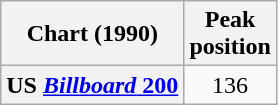<table class="wikitable plainrowheaders" style="text-align:center">
<tr>
<th scope="col">Chart (1990)</th>
<th scope="col">Peak<br>position</th>
</tr>
<tr>
<th scope="row">US <a href='#'><em>Billboard</em> 200</a></th>
<td>136</td>
</tr>
</table>
